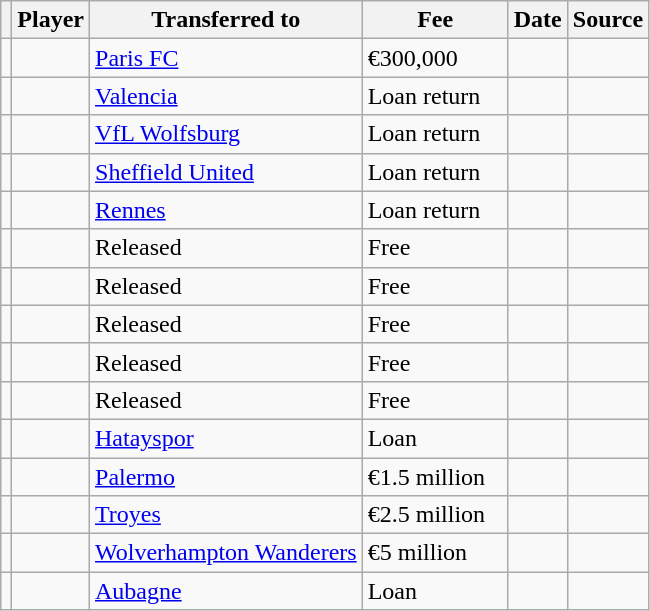<table class="wikitable plainrowheaders sortable">
<tr>
<th></th>
<th scope="col">Player</th>
<th>Transferred to</th>
<th style="width: 90px;">Fee</th>
<th scope="col">Date</th>
<th scope="col">Source</th>
</tr>
<tr>
<td align="center"></td>
<td></td>
<td> <a href='#'>Paris FC</a></td>
<td>€300,000</td>
<td></td>
<td></td>
</tr>
<tr>
<td align="center"></td>
<td></td>
<td> <a href='#'>Valencia</a></td>
<td>Loan return</td>
<td></td>
<td></td>
</tr>
<tr>
<td align="center"></td>
<td></td>
<td> <a href='#'>VfL Wolfsburg</a></td>
<td>Loan return</td>
<td></td>
<td></td>
</tr>
<tr>
<td align="center"></td>
<td></td>
<td> <a href='#'>Sheffield United</a></td>
<td>Loan return</td>
<td></td>
<td></td>
</tr>
<tr>
<td align="center"></td>
<td></td>
<td> <a href='#'>Rennes</a></td>
<td>Loan return</td>
<td></td>
<td></td>
</tr>
<tr>
<td align="center"></td>
<td></td>
<td>Released</td>
<td>Free</td>
<td></td>
<td></td>
</tr>
<tr>
<td align="center"></td>
<td></td>
<td>Released</td>
<td>Free</td>
<td></td>
<td></td>
</tr>
<tr>
<td align="center"></td>
<td></td>
<td>Released</td>
<td>Free</td>
<td></td>
<td></td>
</tr>
<tr>
<td align="center"></td>
<td></td>
<td>Released</td>
<td>Free</td>
<td></td>
<td></td>
</tr>
<tr>
<td align="center"></td>
<td></td>
<td>Released</td>
<td>Free</td>
<td></td>
<td></td>
</tr>
<tr>
<td align="center"></td>
<td></td>
<td> <a href='#'>Hatayspor</a></td>
<td>Loan</td>
<td></td>
<td></td>
</tr>
<tr>
<td align="center"></td>
<td></td>
<td> <a href='#'>Palermo</a></td>
<td>€1.5 million</td>
<td></td>
<td></td>
</tr>
<tr>
<td align="center"></td>
<td></td>
<td> <a href='#'>Troyes</a></td>
<td>€2.5 million</td>
<td></td>
<td></td>
</tr>
<tr>
<td align="center"></td>
<td></td>
<td> <a href='#'>Wolverhampton Wanderers</a></td>
<td>€5 million</td>
<td></td>
<td></td>
</tr>
<tr>
<td align="center"></td>
<td></td>
<td> <a href='#'>Aubagne</a></td>
<td>Loan</td>
<td></td>
<td></td>
</tr>
</table>
